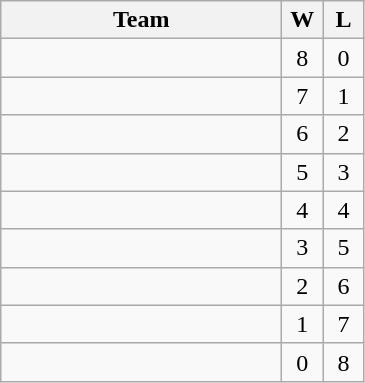<table class="wikitable" style="text-align:center">
<tr>
<th width=180px>Team</th>
<th width=20px>W</th>
<th width=20px>L</th>
</tr>
<tr>
<td align=left></td>
<td>8</td>
<td>0</td>
</tr>
<tr>
<td align=left></td>
<td>7</td>
<td>1</td>
</tr>
<tr>
<td align=left></td>
<td>6</td>
<td>2</td>
</tr>
<tr>
<td align=left></td>
<td>5</td>
<td>3</td>
</tr>
<tr>
<td align=left></td>
<td>4</td>
<td>4</td>
</tr>
<tr>
<td align=left></td>
<td>3</td>
<td>5</td>
</tr>
<tr>
<td align=left></td>
<td>2</td>
<td>6</td>
</tr>
<tr>
<td align=left></td>
<td>1</td>
<td>7</td>
</tr>
<tr>
<td align=left><strong></strong></td>
<td>0</td>
<td>8</td>
</tr>
</table>
